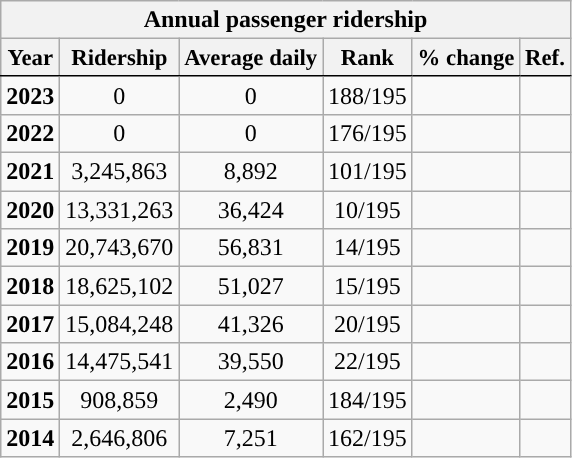<table class="wikitable sortable" style="text-align:right;">
<tr>
<th colspan="6" style="background-color:#">Annual passenger ridership</th>
</tr>
<tr style="font-size:95%; text-align:center">
<th style="border-bottom:1px solid black">Year</th>
<th style="border-bottom:1px solid black">Ridership</th>
<th style="border-bottom:1px solid black">Average daily</th>
<th style="border-bottom:1px solid black">Rank</th>
<th style="border-bottom:1px solid black">% change</th>
<th style="border-bottom:1px solid black">Ref.</th>
</tr>
<tr style="text-align:center;">
<td><strong>2023</strong></td>
<td>0</td>
<td>0</td>
<td>188/195</td>
<td></td>
<td></td>
</tr>
<tr style="text-align:center;">
<td><strong>2022</strong></td>
<td>0</td>
<td>0</td>
<td>176/195</td>
<td></td>
<td></td>
</tr>
<tr style="text-align:center;">
<td><strong>2021</strong></td>
<td>3,245,863</td>
<td>8,892</td>
<td>101/195</td>
<td></td>
<td></td>
</tr>
<tr style="text-align:center;">
<td><strong>2020</strong></td>
<td>13,331,263</td>
<td>36,424</td>
<td>10/195</td>
<td></td>
<td></td>
</tr>
<tr style="text-align:center;">
<td><strong>2019</strong></td>
<td>20,743,670</td>
<td>56,831</td>
<td>14/195</td>
<td></td>
<td></td>
</tr>
<tr style="text-align:center;">
<td><strong>2018</strong></td>
<td>18,625,102</td>
<td>51,027</td>
<td>15/195</td>
<td></td>
<td></td>
</tr>
<tr style="text-align:center;">
<td><strong>2017</strong></td>
<td>15,084,248</td>
<td>41,326</td>
<td>20/195</td>
<td></td>
<td></td>
</tr>
<tr style="text-align:center;">
<td><strong>2016</strong></td>
<td>14,475,541</td>
<td>39,550</td>
<td>22/195</td>
<td></td>
<td></td>
</tr>
<tr style="text-align:center;">
<td><strong>2015</strong></td>
<td>908,859</td>
<td>2,490</td>
<td>184/195</td>
<td></td>
<td></td>
</tr>
<tr style="text-align:center;">
<td><strong>2014</strong></td>
<td>2,646,806</td>
<td>7,251</td>
<td>162/195</td>
<td></td>
<td></td>
</tr>
</table>
